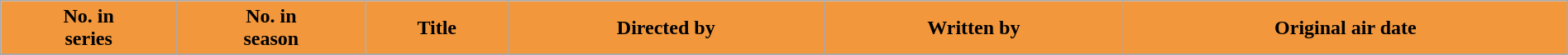<table class="wikitable plainrowheaders" style="width: 100%; margin: auto;">
<tr>
<th scope="col" style="background:#F2973C; color:#000;">No. in<br>series</th>
<th scope="col" style="background:#F2973C; color:#000;">No. in<br>season</th>
<th scope="col" style="background:#F2973C; color:#000;">Title</th>
<th scope="col" style="background:#F2973C; color:#000;">Directed by</th>
<th scope="col" style="background:#F2973C; color:#000;">Written by</th>
<th scope="col" style="background:#F2973C; color:#000;">Original air date</th>
</tr>
<tr>
</tr>
</table>
